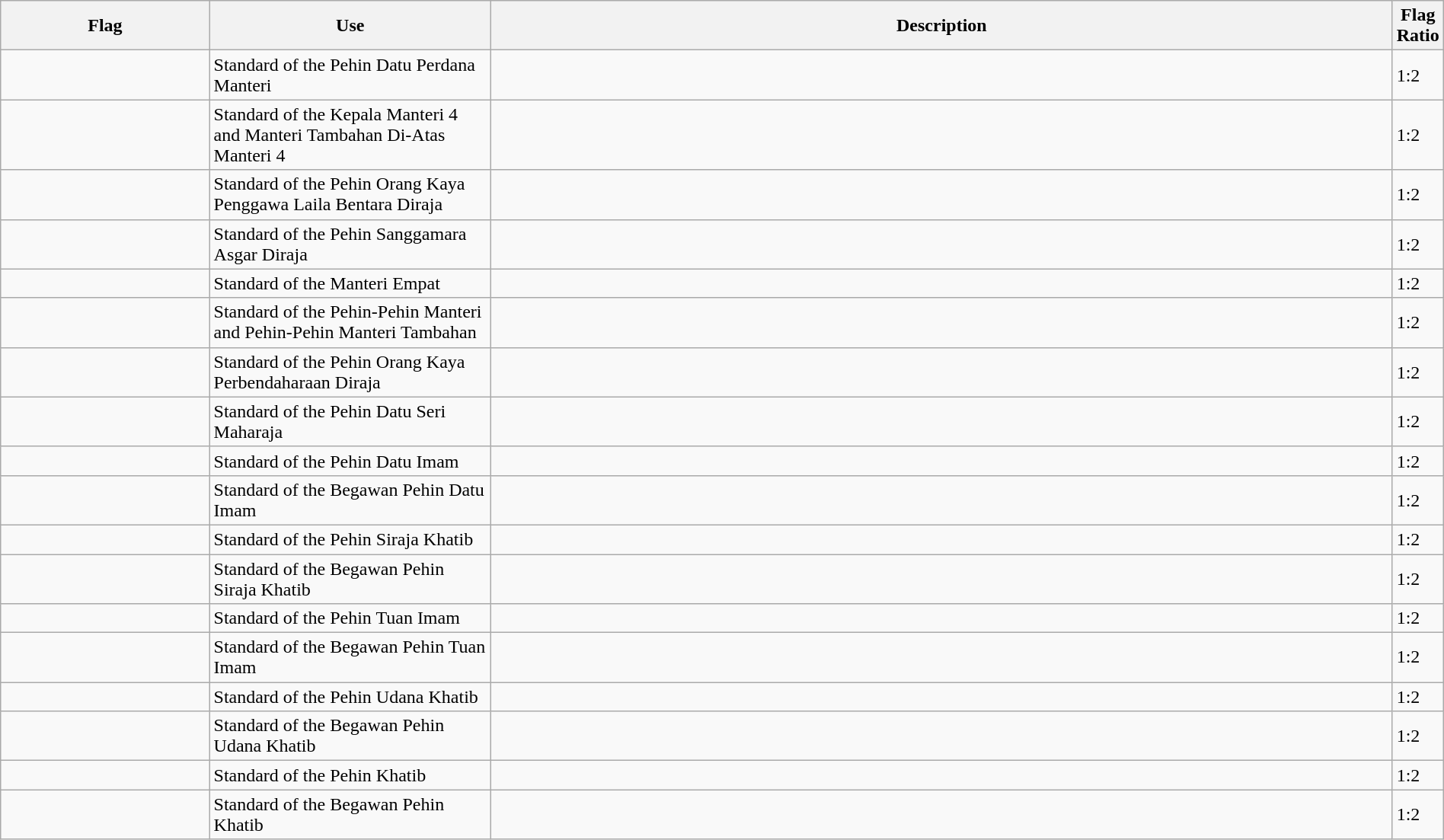<table class="wikitable" width="100%">
<tr>
<th width="15%">Flag</th>
<th width="20%">Use</th>
<th width="85%">Description</th>
<th width="15%">Flag Ratio</th>
</tr>
<tr>
<td align="center"></td>
<td>Standard of the Pehin Datu Perdana Manteri</td>
<td></td>
<td>1:2</td>
</tr>
<tr>
<td></td>
<td>Standard of the Kepala Manteri 4 and Manteri Tambahan Di-Atas Manteri 4</td>
<td></td>
<td>1:2</td>
</tr>
<tr>
<td></td>
<td>Standard of the Pehin Orang Kaya Penggawa Laila Bentara Diraja</td>
<td></td>
<td>1:2</td>
</tr>
<tr>
<td></td>
<td>Standard of the Pehin Sanggamara Asgar Diraja</td>
<td></td>
<td>1:2</td>
</tr>
<tr>
<td></td>
<td>Standard of the Manteri Empat</td>
<td></td>
<td>1:2</td>
</tr>
<tr>
<td></td>
<td>Standard of the Pehin-Pehin Manteri and Pehin-Pehin Manteri Tambahan</td>
<td></td>
<td>1:2</td>
</tr>
<tr>
<td></td>
<td>Standard of the Pehin Orang Kaya Perbendaharaan Diraja</td>
<td></td>
<td>1:2</td>
</tr>
<tr>
<td></td>
<td>Standard of the Pehin Datu Seri Maharaja</td>
<td></td>
<td>1:2</td>
</tr>
<tr>
<td></td>
<td>Standard of the Pehin Datu Imam</td>
<td></td>
<td>1:2</td>
</tr>
<tr>
<td></td>
<td>Standard of the Begawan Pehin Datu Imam</td>
<td></td>
<td>1:2</td>
</tr>
<tr>
<td></td>
<td>Standard of the Pehin Siraja Khatib</td>
<td></td>
<td>1:2</td>
</tr>
<tr>
<td></td>
<td>Standard of the Begawan Pehin Siraja Khatib</td>
<td></td>
<td>1:2</td>
</tr>
<tr>
<td></td>
<td>Standard of the Pehin Tuan Imam</td>
<td></td>
<td>1:2</td>
</tr>
<tr>
<td></td>
<td>Standard of the Begawan Pehin Tuan Imam</td>
<td></td>
<td>1:2</td>
</tr>
<tr>
<td></td>
<td>Standard of the Pehin Udana Khatib</td>
<td></td>
<td>1:2</td>
</tr>
<tr>
<td></td>
<td>Standard of the Begawan Pehin Udana Khatib</td>
<td></td>
<td>1:2</td>
</tr>
<tr>
<td></td>
<td>Standard of the Pehin Khatib</td>
<td></td>
<td>1:2</td>
</tr>
<tr>
<td></td>
<td>Standard of the Begawan Pehin Khatib</td>
<td></td>
<td>1:2</td>
</tr>
</table>
